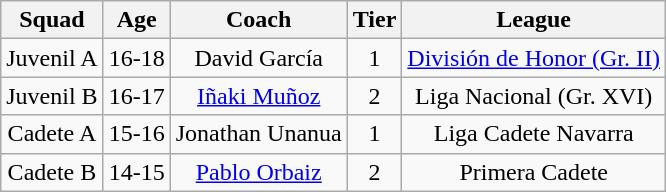<table class="wikitable" style="text-align: center;">
<tr>
<th>Squad</th>
<th>Age</th>
<th>Coach</th>
<th>Tier</th>
<th>League</th>
</tr>
<tr>
<td>Juvenil A</td>
<td>16-18</td>
<td>David García</td>
<td>1</td>
<td><a href='#'>División de Honor (Gr. II)</a></td>
</tr>
<tr>
<td>Juvenil B</td>
<td>16-17</td>
<td><a href='#'>Iñaki Muñoz</a></td>
<td>2</td>
<td>Liga Nacional (Gr. XVI)</td>
</tr>
<tr>
<td>Cadete A</td>
<td>15-16</td>
<td>Jonathan Unanua</td>
<td>1</td>
<td>Liga Cadete Navarra</td>
</tr>
<tr>
<td>Cadete B</td>
<td>14-15</td>
<td><a href='#'>Pablo Orbaiz</a></td>
<td>2</td>
<td>Primera Cadete</td>
</tr>
</table>
